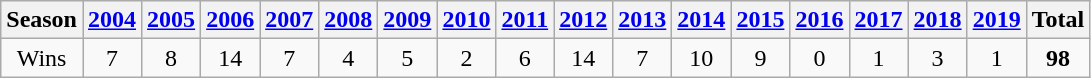<table class="wikitable">
<tr>
<th>Season</th>
<th><a href='#'>2004</a></th>
<th><a href='#'>2005</a></th>
<th><a href='#'>2006</a></th>
<th><a href='#'>2007</a></th>
<th><a href='#'>2008</a></th>
<th><a href='#'>2009</a></th>
<th><a href='#'>2010</a></th>
<th><a href='#'>2011</a></th>
<th><a href='#'>2012</a></th>
<th><a href='#'>2013</a></th>
<th><a href='#'>2014</a></th>
<th><a href='#'>2015</a></th>
<th><a href='#'>2016</a></th>
<th><a href='#'>2017</a></th>
<th><a href='#'>2018</a></th>
<th><a href='#'>2019</a></th>
<th><strong>Total</strong></th>
</tr>
<tr style="text-align:center;">
<td>Wins</td>
<td>7</td>
<td>8</td>
<td>14</td>
<td>7</td>
<td>4</td>
<td>5</td>
<td>2</td>
<td>6</td>
<td>14</td>
<td>7</td>
<td>10</td>
<td>9</td>
<td>0</td>
<td>1</td>
<td>3</td>
<td>1</td>
<td><strong>98</strong></td>
</tr>
</table>
